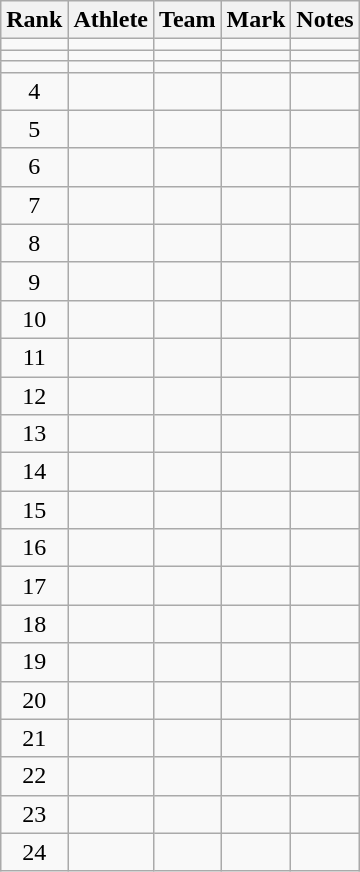<table class="wikitable sortable" style="text-align:center">
<tr>
<th>Rank</th>
<th>Athlete</th>
<th>Team</th>
<th>Mark</th>
<th>Notes</th>
</tr>
<tr>
<td></td>
<td align=left></td>
<td></td>
<td><strong></strong></td>
<td></td>
</tr>
<tr>
<td></td>
<td align=left></td>
<td></td>
<td><strong></strong></td>
<td></td>
</tr>
<tr>
<td></td>
<td align=left></td>
<td></td>
<td><strong></strong></td>
<td></td>
</tr>
<tr>
<td>4</td>
<td align=left></td>
<td></td>
<td><strong></strong></td>
<td></td>
</tr>
<tr>
<td>5</td>
<td align=left></td>
<td></td>
<td><strong></strong></td>
<td></td>
</tr>
<tr>
<td>6</td>
<td align=left></td>
<td></td>
<td><strong></strong></td>
<td></td>
</tr>
<tr>
<td>7</td>
<td align=left></td>
<td></td>
<td><strong></strong></td>
<td></td>
</tr>
<tr>
<td>8</td>
<td align=left></td>
<td></td>
<td><strong></strong></td>
<td></td>
</tr>
<tr>
<td>9</td>
<td align=left></td>
<td></td>
<td><strong></strong></td>
<td></td>
</tr>
<tr>
<td>10</td>
<td align=left></td>
<td></td>
<td><strong></strong></td>
<td></td>
</tr>
<tr>
<td>11</td>
<td align=left></td>
<td></td>
<td><strong></strong></td>
<td></td>
</tr>
<tr>
<td>12</td>
<td align=left></td>
<td></td>
<td><strong></strong></td>
<td></td>
</tr>
<tr>
<td>13</td>
<td align=left></td>
<td></td>
<td><strong></strong></td>
<td></td>
</tr>
<tr>
<td>14</td>
<td align=left></td>
<td></td>
<td><strong></strong></td>
<td></td>
</tr>
<tr>
<td>15</td>
<td align=left></td>
<td></td>
<td><strong></strong></td>
<td></td>
</tr>
<tr>
<td>16</td>
<td align=left></td>
<td></td>
<td><strong></strong></td>
<td></td>
</tr>
<tr>
<td>17</td>
<td align=left></td>
<td></td>
<td><strong></strong></td>
<td></td>
</tr>
<tr>
<td>18</td>
<td align=left></td>
<td></td>
<td><strong></strong></td>
<td></td>
</tr>
<tr>
<td>19</td>
<td align=left></td>
<td></td>
<td><strong></strong></td>
<td></td>
</tr>
<tr>
<td>20</td>
<td align=left></td>
<td></td>
<td><strong></strong></td>
<td></td>
</tr>
<tr>
<td>21</td>
<td align=left></td>
<td></td>
<td><strong></strong></td>
<td></td>
</tr>
<tr>
<td>22</td>
<td align=left></td>
<td></td>
<td><strong></strong></td>
<td></td>
</tr>
<tr>
<td>23</td>
<td align=left></td>
<td></td>
<td><strong></strong></td>
<td></td>
</tr>
<tr>
<td>24</td>
<td align=left></td>
<td></td>
<td><strong></strong></td>
<td></td>
</tr>
</table>
